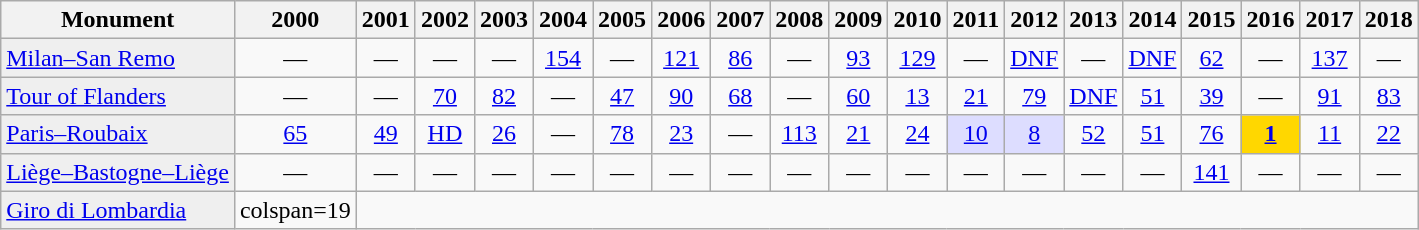<table class="wikitable">
<tr>
<th>Monument</th>
<th scope="col">2000</th>
<th scope="col">2001</th>
<th scope="col">2002</th>
<th scope="col">2003</th>
<th scope="col">2004</th>
<th scope="col">2005</th>
<th scope="col">2006</th>
<th scope="col">2007</th>
<th scope="col">2008</th>
<th scope="col">2009</th>
<th scope="col">2010</th>
<th scope="col">2011</th>
<th scope="col">2012</th>
<th scope="col">2013</th>
<th scope="col">2014</th>
<th scope="col">2015</th>
<th scope="col">2016</th>
<th scope="col">2017</th>
<th scope="col">2018</th>
</tr>
<tr style="text-align:center;">
<td style="text-align:left; background:#efefef;"><a href='#'>Milan–San Remo</a></td>
<td>—</td>
<td>—</td>
<td>—</td>
<td>—</td>
<td style="text-align:center;"><a href='#'>154</a></td>
<td>—</td>
<td style="text-align:center;"><a href='#'>121</a></td>
<td style="text-align:center;"><a href='#'>86</a></td>
<td>—</td>
<td style="text-align:center;"><a href='#'>93</a></td>
<td style="text-align:center;"><a href='#'>129</a></td>
<td>—</td>
<td style="text-align:center;"><a href='#'>DNF</a></td>
<td>—</td>
<td style="text-align:center;"><a href='#'>DNF</a></td>
<td style="text-align:center;"><a href='#'>62</a></td>
<td>—</td>
<td style="text-align:center;"><a href='#'>137</a></td>
<td>—</td>
</tr>
<tr style="text-align:center;">
<td style="text-align:left; background:#efefef;"><a href='#'>Tour of Flanders</a></td>
<td>—</td>
<td>—</td>
<td style="text-align:center;"><a href='#'>70</a></td>
<td style="text-align:center;"><a href='#'>82</a></td>
<td>—</td>
<td style="text-align:center;"><a href='#'>47</a></td>
<td style="text-align:center;"><a href='#'>90</a></td>
<td style="text-align:center;"><a href='#'>68</a></td>
<td>—</td>
<td style="text-align:center;"><a href='#'>60</a></td>
<td style="text-align:center;"><a href='#'>13</a></td>
<td style="text-align:center;"><a href='#'>21</a></td>
<td style="text-align:center;"><a href='#'>79</a></td>
<td style="text-align:center;"><a href='#'>DNF</a></td>
<td style="text-align:center;"><a href='#'>51</a></td>
<td style="text-align:center;"><a href='#'>39</a></td>
<td>—</td>
<td style="text-align:center;"><a href='#'>91</a></td>
<td style="text-align:center;"><a href='#'>83</a></td>
</tr>
<tr style="text-align:center;">
<td style="text-align:left; background:#efefef;"><a href='#'>Paris–Roubaix</a></td>
<td style="text-align:center;"><a href='#'>65</a></td>
<td style="text-align:center;"><a href='#'>49</a></td>
<td style="text-align:center;"><a href='#'>HD</a></td>
<td style="text-align:center;"><a href='#'>26</a></td>
<td>—</td>
<td style="text-align:center;"><a href='#'>78</a></td>
<td style="text-align:center;"><a href='#'>23</a></td>
<td>—</td>
<td style="text-align:center;"><a href='#'>113</a></td>
<td style="text-align:center;"><a href='#'>21</a></td>
<td style="text-align:center;"><a href='#'>24</a></td>
<td style="background:#ddf;"><a href='#'>10</a></td>
<td style="background:#ddf;"><a href='#'>8</a></td>
<td style="text-align:center;"><a href='#'>52</a></td>
<td style="text-align:center;"><a href='#'>51</a></td>
<td style="text-align:center;"><a href='#'>76</a></td>
<td style="text-align:center; background:gold;"><strong><a href='#'>1</a></strong></td>
<td style="text-align:center;"><a href='#'>11</a></td>
<td style="text-align:center;"><a href='#'>22</a></td>
</tr>
<tr style="text-align:center;">
<td style="text-align:left; background:#efefef;"><a href='#'>Liège–Bastogne–Liège</a></td>
<td>—</td>
<td>—</td>
<td>—</td>
<td>—</td>
<td>—</td>
<td>—</td>
<td>—</td>
<td>—</td>
<td>—</td>
<td>—</td>
<td>—</td>
<td>—</td>
<td>—</td>
<td>—</td>
<td>—</td>
<td style="text-align:center;"><a href='#'>141</a></td>
<td>—</td>
<td>—</td>
<td>—</td>
</tr>
<tr style="text-align:center;">
<td style="text-align:left; background:#efefef;"><a href='#'>Giro di Lombardia</a></td>
<td>colspan=19 </td>
</tr>
</table>
